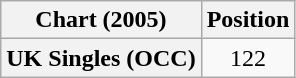<table class="wikitable plainrowheaders" style="text-align:center">
<tr>
<th>Chart (2005)</th>
<th>Position</th>
</tr>
<tr>
<th scope="row">UK Singles (OCC)</th>
<td>122</td>
</tr>
</table>
